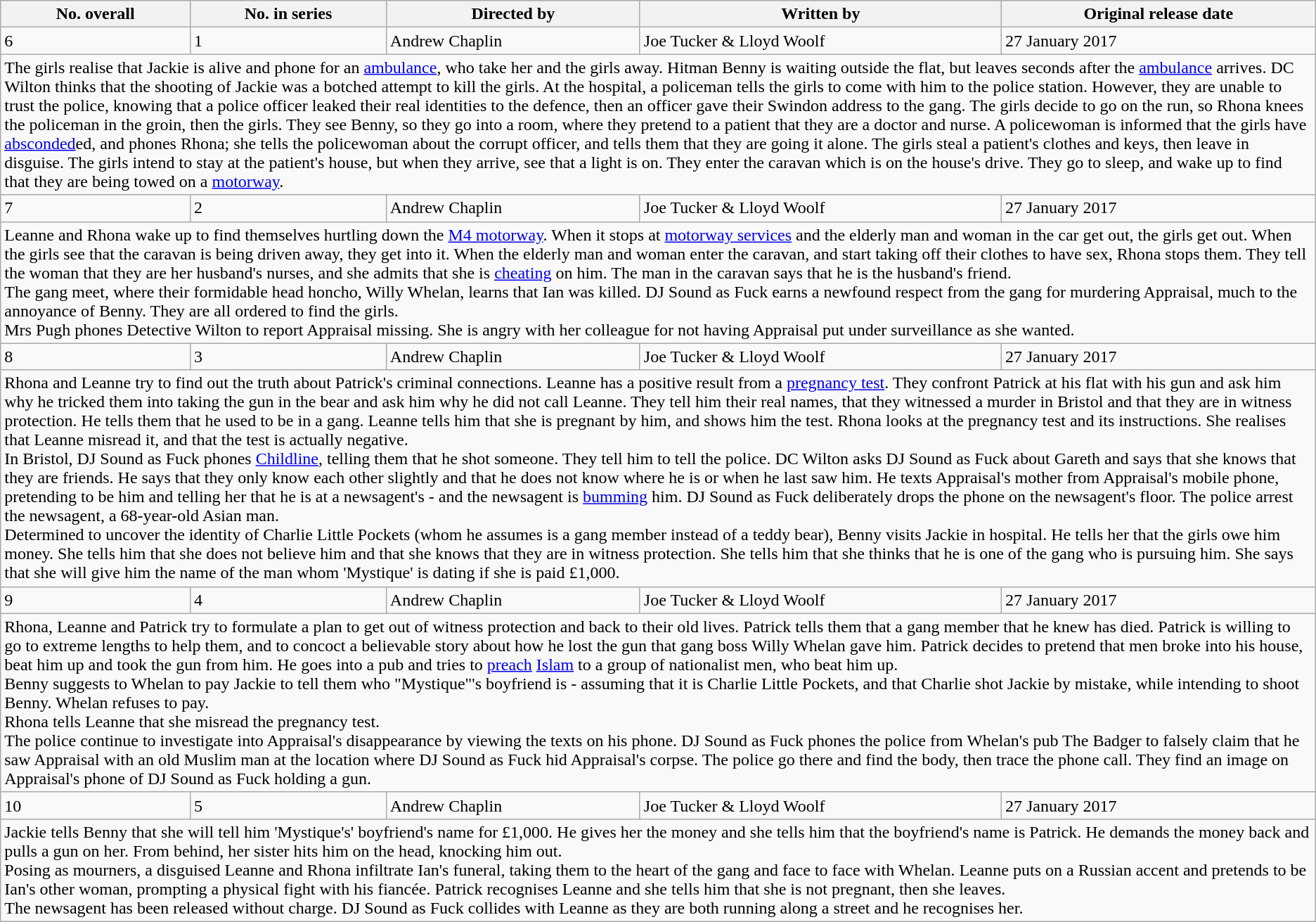<table class="wikitable">
<tr>
<th>No. overall</th>
<th>No. in series</th>
<th>Directed by</th>
<th>Written by</th>
<th>Original release date</th>
</tr>
<tr>
<td>6</td>
<td>1</td>
<td>Andrew Chaplin</td>
<td>Joe Tucker & Lloyd Woolf</td>
<td>27 January 2017</td>
</tr>
<tr>
<td colspan="5">The girls realise that Jackie is alive and phone for an <a href='#'>ambulance</a>, who take her and the girls away. Hitman Benny is waiting outside the flat, but leaves seconds after the <a href='#'>ambulance</a> arrives. DC Wilton thinks that the shooting of Jackie was a botched attempt to kill the girls. At the hospital, a policeman tells the girls to come with him to the police station. However, they are unable to trust the police, knowing that a police officer leaked their real identities to the defence, then an officer gave their Swindon address to the gang. The girls decide to go on the run, so Rhona knees the policeman in the groin, then the girls. They see Benny, so they go into a room, where they pretend to a patient that they are a doctor and nurse. A policewoman is informed that the girls have <a href='#'>absconded</a>ed, and phones Rhona; she tells the policewoman about the corrupt officer, and tells them that they are going it alone. The girls steal a patient's clothes and keys, then leave in disguise. The girls intend to stay at the patient's house, but when they arrive, see that a light is on. They enter the caravan which is on the house's drive. They go to sleep, and wake up to find that they are being towed on a <a href='#'>motorway</a>.</td>
</tr>
<tr>
<td>7</td>
<td>2</td>
<td>Andrew Chaplin</td>
<td>Joe Tucker & Lloyd Woolf</td>
<td>27 January 2017</td>
</tr>
<tr>
<td colspan="5">Leanne and Rhona wake up to find themselves hurtling down the <a href='#'>M4 motorway</a>. When it stops at <a href='#'>motorway services</a> and the elderly man and woman in the car get out, the girls get out. When the girls see that the caravan is being driven away, they get into it. When the elderly man and woman enter the caravan, and start taking off their clothes to have sex, Rhona stops them. They tell the woman that they are her husband's nurses, and she admits that she is <a href='#'>cheating</a> on him. The man in the caravan says that he is the husband's friend.<br>The gang meet, where their formidable head honcho, Willy Whelan, learns that Ian was killed. DJ Sound as Fuck earns a newfound respect from the gang for murdering Appraisal, much to the annoyance of Benny. They are all ordered to find the girls.<br>Mrs Pugh phones Detective Wilton to report Appraisal missing. She is angry with her colleague for not having Appraisal put under surveillance as she wanted.</td>
</tr>
<tr>
<td>8</td>
<td>3</td>
<td>Andrew Chaplin</td>
<td>Joe Tucker & Lloyd Woolf</td>
<td>27 January 2017</td>
</tr>
<tr>
<td colspan="5">Rhona and Leanne try to find out the truth about Patrick's criminal connections. Leanne has a positive result from a <a href='#'>pregnancy test</a>. They confront Patrick at his flat with his gun and ask him why he tricked them into taking the gun in the bear and ask him why he did not call Leanne. They tell him their real names, that they witnessed a murder in Bristol and that they are in witness protection. He tells them that he used to be in a gang. Leanne tells him that she is pregnant by him, and shows him the test. Rhona looks at the pregnancy test and its instructions. She realises that Leanne misread it, and that the test is actually negative.<br>In Bristol, DJ Sound as Fuck phones <a href='#'>Childline</a>, telling them that he shot someone. They tell him to tell the police. DC Wilton asks DJ Sound as Fuck about Gareth and says that she knows that they are friends. He says that they only know each other slightly and that he does not know where he is or when he last saw him. He texts Appraisal's mother from Appraisal's mobile phone, pretending to be him and telling her that he is at a newsagent's - and the newsagent is <a href='#'>bumming</a> him. DJ Sound as Fuck deliberately drops the phone on the newsagent's floor. The police arrest the newsagent, a 68-year-old Asian man.<br>Determined to uncover the identity of Charlie Little Pockets (whom he assumes is a gang member instead of a teddy bear), Benny visits Jackie in hospital. He tells her that the girls owe him money. She tells him that she does not believe him and that she knows that they are in witness protection. She tells him that she thinks that he is one of the gang who is pursuing him. She says that she will give him the name of the man whom 'Mystique' is dating if she is paid £1,000.</td>
</tr>
<tr>
<td>9</td>
<td>4</td>
<td>Andrew Chaplin</td>
<td>Joe Tucker & Lloyd Woolf</td>
<td>27 January 2017</td>
</tr>
<tr>
<td colspan="5">Rhona, Leanne and Patrick try to formulate a plan to get out of witness protection and back to their old lives. Patrick tells them that a gang member that he knew has died. Patrick is willing to go to extreme lengths to help them, and to concoct a believable story about how he lost the gun that gang boss Willy Whelan gave him. Patrick decides to pretend that men broke into his house, beat him up and took the gun from him. He goes into a pub and tries to <a href='#'>preach</a> <a href='#'>Islam</a> to a group of nationalist men, who beat him up.<br>Benny suggests to Whelan to pay Jackie to tell them who "Mystique"'s boyfriend is - assuming that it is Charlie Little Pockets, and that Charlie shot Jackie by mistake, while intending to shoot Benny. Whelan refuses to pay.<br>Rhona tells Leanne that she misread the pregnancy test.<br>The police continue to investigate into Appraisal's disappearance by viewing the texts on his phone. DJ Sound as Fuck phones the police from Whelan's pub The Badger to falsely claim that he saw Appraisal with an old Muslim man at the location where DJ Sound as Fuck hid Appraisal's corpse. The police go there and find the body, then trace the phone call. They find an image on Appraisal's phone of DJ Sound as Fuck holding a gun.</td>
</tr>
<tr>
<td>10</td>
<td>5</td>
<td>Andrew Chaplin</td>
<td>Joe Tucker & Lloyd Woolf</td>
<td>27 January 2017</td>
</tr>
<tr>
<td colspan="5">Jackie tells Benny that she will tell him 'Mystique's' boyfriend's name for £1,000. He gives her the money and she tells him that the boyfriend's name is Patrick. He demands the money back and pulls a gun on her. From behind, her sister hits him on the head, knocking him out.<br>Posing as mourners, a disguised Leanne and Rhona infiltrate Ian's funeral, taking them to the heart of the gang and face to face with Whelan. Leanne puts on a Russian accent and pretends to be Ian's other woman, prompting a physical fight with his fiancée. Patrick recognises Leanne and she tells him that she is not pregnant, then she leaves.<br>The newsagent has been released without charge. DJ Sound as Fuck collides with Leanne as they are both running along a street and he recognises her.</td>
</tr>
</table>
